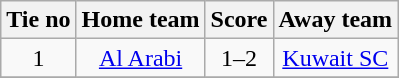<table class="wikitable" style="text-align: center">
<tr>
<th>Tie no</th>
<th>Home team</th>
<th>Score</th>
<th>Away team</th>
</tr>
<tr>
<td>1</td>
<td><a href='#'>Al Arabi</a></td>
<td>1–2</td>
<td><a href='#'>Kuwait SC</a></td>
</tr>
<tr>
</tr>
</table>
